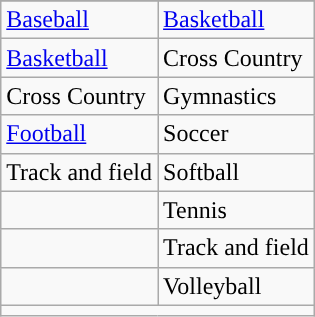<table class="wikitable" style=" ">
<tr>
</tr>
<tr>
<td><a href='#'>Baseball</a></td>
<td><a href='#'>Basketball</a></td>
</tr>
<tr>
<td><a href='#'>Basketball</a></td>
<td>Cross Country</td>
</tr>
<tr>
<td>Cross Country</td>
<td>Gymnastics</td>
</tr>
<tr>
<td><a href='#'>Football</a></td>
<td>Soccer</td>
</tr>
<tr>
<td>Track and field</td>
<td>Softball</td>
</tr>
<tr>
<td></td>
<td>Tennis</td>
</tr>
<tr>
<td></td>
<td>Track and field</td>
</tr>
<tr>
<td></td>
<td>Volleyball</td>
</tr>
<tr>
<td colspan="2"></td>
</tr>
</table>
